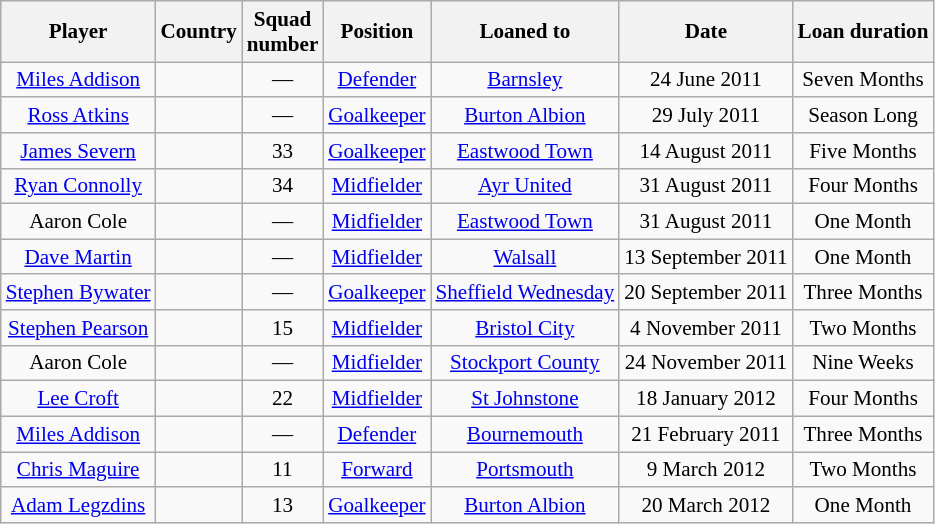<table class="wikitable" style="text-align:center; font-size:88%">
<tr>
<th>Player</th>
<th>Country</th>
<th>Squad<br>number</th>
<th>Position</th>
<th>Loaned to</th>
<th>Date</th>
<th>Loan duration</th>
</tr>
<tr>
<td><a href='#'>Miles Addison</a></td>
<td></td>
<td>—</td>
<td><a href='#'>Defender</a></td>
<td><a href='#'>Barnsley</a></td>
<td>24 June 2011</td>
<td>Seven Months</td>
</tr>
<tr>
<td><a href='#'>Ross Atkins</a></td>
<td></td>
<td>—</td>
<td><a href='#'>Goalkeeper</a></td>
<td><a href='#'>Burton Albion</a></td>
<td>29 July 2011</td>
<td>Season Long</td>
</tr>
<tr>
<td><a href='#'>James Severn</a></td>
<td></td>
<td>33</td>
<td><a href='#'>Goalkeeper</a></td>
<td><a href='#'>Eastwood Town</a></td>
<td>14 August 2011</td>
<td>Five Months</td>
</tr>
<tr>
<td><a href='#'>Ryan Connolly</a></td>
<td></td>
<td>34</td>
<td><a href='#'>Midfielder</a></td>
<td><a href='#'>Ayr United</a></td>
<td>31 August 2011</td>
<td>Four Months</td>
</tr>
<tr>
<td>Aaron Cole</td>
<td></td>
<td>—</td>
<td><a href='#'>Midfielder</a></td>
<td><a href='#'>Eastwood Town</a></td>
<td>31 August 2011</td>
<td>One Month</td>
</tr>
<tr>
<td><a href='#'>Dave Martin</a></td>
<td></td>
<td>—</td>
<td><a href='#'>Midfielder</a></td>
<td><a href='#'>Walsall</a></td>
<td>13 September 2011</td>
<td>One Month</td>
</tr>
<tr>
<td><a href='#'>Stephen Bywater</a></td>
<td></td>
<td>—</td>
<td><a href='#'>Goalkeeper</a></td>
<td><a href='#'>Sheffield Wednesday</a></td>
<td>20 September 2011</td>
<td>Three Months</td>
</tr>
<tr>
<td><a href='#'>Stephen Pearson</a></td>
<td></td>
<td>15</td>
<td><a href='#'>Midfielder</a></td>
<td><a href='#'>Bristol City</a></td>
<td>4 November 2011</td>
<td>Two Months</td>
</tr>
<tr>
<td>Aaron Cole</td>
<td></td>
<td>—</td>
<td><a href='#'>Midfielder</a></td>
<td><a href='#'>Stockport County</a></td>
<td>24 November 2011</td>
<td>Nine Weeks</td>
</tr>
<tr>
<td><a href='#'>Lee Croft</a></td>
<td></td>
<td>22</td>
<td><a href='#'>Midfielder</a></td>
<td><a href='#'>St Johnstone</a></td>
<td>18 January 2012</td>
<td>Four Months</td>
</tr>
<tr>
<td><a href='#'>Miles Addison</a></td>
<td></td>
<td>—</td>
<td><a href='#'>Defender</a></td>
<td><a href='#'>Bournemouth</a></td>
<td>21 February 2011</td>
<td>Three Months</td>
</tr>
<tr>
<td><a href='#'>Chris Maguire</a></td>
<td></td>
<td>11</td>
<td><a href='#'>Forward</a></td>
<td><a href='#'>Portsmouth</a></td>
<td>9 March 2012</td>
<td>Two Months</td>
</tr>
<tr>
<td><a href='#'>Adam Legzdins</a></td>
<td></td>
<td>13</td>
<td><a href='#'>Goalkeeper</a></td>
<td><a href='#'>Burton Albion</a></td>
<td>20 March 2012</td>
<td>One Month</td>
</tr>
</table>
